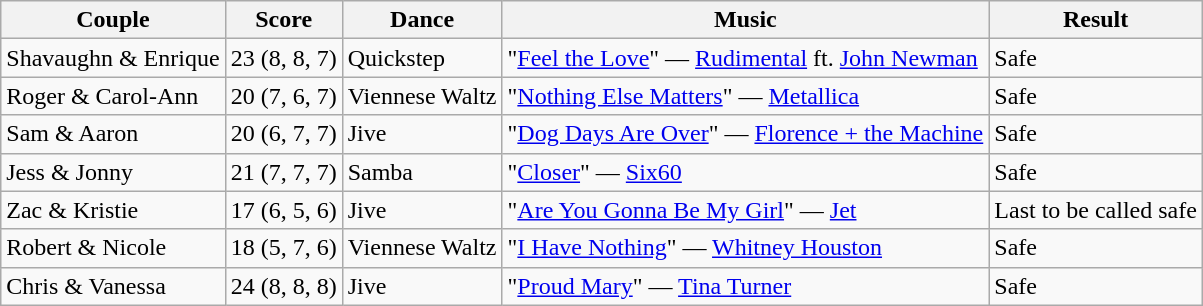<table class="wikitable sortable">
<tr>
<th rowspan="1">Couple</th>
<th colspan="1">Score</th>
<th rowspan="1">Dance</th>
<th rowspan="1">Music</th>
<th rowspan="1">Result</th>
</tr>
<tr>
<td>Shavaughn & Enrique</td>
<td>23 (8, 8, 7)</td>
<td>Quickstep</td>
<td>"<a href='#'>Feel the Love</a>" — <a href='#'>Rudimental</a> ft. <a href='#'>John Newman</a></td>
<td>Safe</td>
</tr>
<tr>
<td>Roger & Carol-Ann</td>
<td>20 (7, 6, 7)</td>
<td>Viennese Waltz</td>
<td>"<a href='#'>Nothing Else Matters</a>" — <a href='#'>Metallica</a></td>
<td>Safe</td>
</tr>
<tr>
<td>Sam & Aaron</td>
<td>20 (6, 7, 7)</td>
<td>Jive</td>
<td>"<a href='#'>Dog Days Are Over</a>" — <a href='#'>Florence + the Machine</a></td>
<td>Safe</td>
</tr>
<tr>
<td>Jess & Jonny</td>
<td>21 (7, 7, 7)</td>
<td>Samba</td>
<td>"<a href='#'>Closer</a>" — <a href='#'>Six60</a></td>
<td>Safe</td>
</tr>
<tr>
<td>Zac & Kristie</td>
<td>17 (6, 5, 6)</td>
<td>Jive</td>
<td>"<a href='#'>Are You Gonna Be My Girl</a>" — <a href='#'>Jet</a></td>
<td>Last to be called safe</td>
</tr>
<tr>
<td>Robert & Nicole</td>
<td>18 (5, 7, 6)</td>
<td>Viennese Waltz</td>
<td>"<a href='#'>I Have Nothing</a>" — <a href='#'>Whitney Houston</a></td>
<td>Safe</td>
</tr>
<tr>
<td>Chris & Vanessa</td>
<td>24 (8, 8, 8)</td>
<td>Jive</td>
<td>"<a href='#'>Proud Mary</a>" — <a href='#'>Tina Turner</a></td>
<td>Safe</td>
</tr>
</table>
